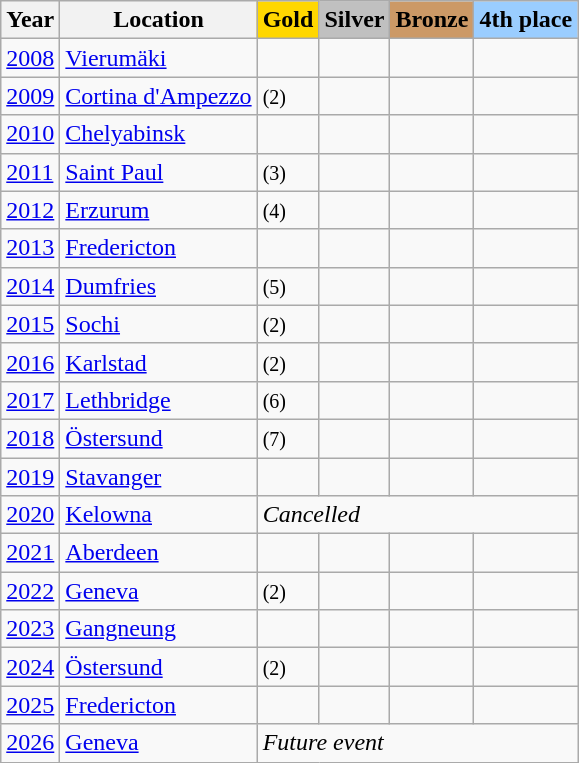<table class="wikitable">
<tr>
<th>Year</th>
<th>Location</th>
<td align="center" bgcolor="gold"><strong>Gold</strong></td>
<td align="center" bgcolor="silver"><strong>Silver</strong></td>
<td align="center" bgcolor="CC9966"><strong>Bronze</strong></td>
<td align="center" bgcolor="9ACDFF"><strong>4th place</strong></td>
</tr>
<tr>
<td><a href='#'>2008</a></td>
<td> <a href='#'>Vierumäki</a></td>
<td></td>
<td></td>
<td></td>
<td></td>
</tr>
<tr>
<td><a href='#'>2009</a></td>
<td> <a href='#'>Cortina d'Ampezzo</a></td>
<td> <small>(2)</small></td>
<td></td>
<td></td>
<td></td>
</tr>
<tr>
<td><a href='#'>2010</a></td>
<td> <a href='#'>Chelyabinsk</a></td>
<td></td>
<td></td>
<td></td>
<td></td>
</tr>
<tr>
<td><a href='#'>2011</a></td>
<td> <a href='#'>Saint Paul</a></td>
<td> <small>(3)</small></td>
<td></td>
<td></td>
<td></td>
</tr>
<tr>
<td><a href='#'>2012</a></td>
<td> <a href='#'>Erzurum</a></td>
<td> <small>(4)</small></td>
<td></td>
<td></td>
<td></td>
</tr>
<tr>
<td><a href='#'>2013</a></td>
<td> <a href='#'>Fredericton</a></td>
<td></td>
<td></td>
<td></td>
<td></td>
</tr>
<tr>
<td><a href='#'>2014</a></td>
<td> <a href='#'>Dumfries</a></td>
<td> <small>(5)</small></td>
<td></td>
<td></td>
<td></td>
</tr>
<tr>
<td><a href='#'>2015</a></td>
<td> <a href='#'>Sochi</a></td>
<td> <small>(2)</small></td>
<td></td>
<td></td>
<td></td>
</tr>
<tr>
<td><a href='#'>2016</a></td>
<td> <a href='#'>Karlstad</a></td>
<td> <small>(2)</small></td>
<td></td>
<td></td>
<td></td>
</tr>
<tr>
<td><a href='#'>2017</a></td>
<td> <a href='#'>Lethbridge</a></td>
<td> <small>(6)</small></td>
<td></td>
<td></td>
<td></td>
</tr>
<tr>
<td><a href='#'>2018</a></td>
<td> <a href='#'>Östersund</a></td>
<td> <small>(7)</small></td>
<td></td>
<td></td>
<td></td>
</tr>
<tr>
<td><a href='#'>2019</a></td>
<td> <a href='#'>Stavanger</a></td>
<td></td>
<td></td>
<td></td>
<td></td>
</tr>
<tr>
<td><a href='#'>2020</a></td>
<td> <a href='#'>Kelowna</a></td>
<td colspan=4><em>Cancelled</em></td>
</tr>
<tr>
<td><a href='#'>2021</a></td>
<td> <a href='#'>Aberdeen</a></td>
<td></td>
<td></td>
<td></td>
<td></td>
</tr>
<tr>
<td><a href='#'>2022</a></td>
<td> <a href='#'>Geneva</a></td>
<td> <small>(2)</small></td>
<td></td>
<td></td>
<td></td>
</tr>
<tr>
<td><a href='#'>2023</a></td>
<td> <a href='#'>Gangneung</a></td>
<td></td>
<td></td>
<td></td>
<td></td>
</tr>
<tr>
<td><a href='#'>2024</a></td>
<td> <a href='#'>Östersund</a></td>
<td> <small>(2)</small></td>
<td></td>
<td></td>
<td></td>
</tr>
<tr>
<td><a href='#'>2025</a></td>
<td> <a href='#'>Fredericton</a></td>
<td></td>
<td></td>
<td></td>
<td></td>
</tr>
<tr>
<td><a href='#'>2026</a></td>
<td> <a href='#'>Geneva</a></td>
<td colspan=4><em>Future event</em></td>
</tr>
</table>
